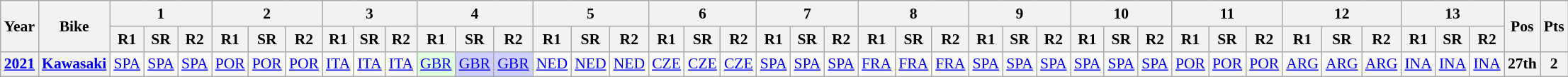<table class="wikitable" style="text-align:center; font-size:90%">
<tr>
<th valign="middle" rowspan=2>Year</th>
<th valign="middle" rowspan=2>Bike</th>
<th colspan=3>1</th>
<th colspan=3>2</th>
<th colspan=3>3</th>
<th colspan=3>4</th>
<th colspan=3>5</th>
<th colspan=3>6</th>
<th colspan=3>7</th>
<th colspan=3>8</th>
<th colspan=3>9</th>
<th colspan=3>10</th>
<th colspan=3>11</th>
<th colspan=3>12</th>
<th colspan=3>13</th>
<th rowspan=2>Pos</th>
<th rowspan=2>Pts</th>
</tr>
<tr>
<th>R1</th>
<th>SR</th>
<th>R2</th>
<th>R1</th>
<th>SR</th>
<th>R2</th>
<th>R1</th>
<th>SR</th>
<th>R2</th>
<th>R1</th>
<th>SR</th>
<th>R2</th>
<th>R1</th>
<th>SR</th>
<th>R2</th>
<th>R1</th>
<th>SR</th>
<th>R2</th>
<th>R1</th>
<th>SR</th>
<th>R2</th>
<th>R1</th>
<th>SR</th>
<th>R2</th>
<th>R1</th>
<th>SR</th>
<th>R2</th>
<th>R1</th>
<th>SR</th>
<th>R2</th>
<th>R1</th>
<th>SR</th>
<th>R2</th>
<th>R1</th>
<th>SR</th>
<th>R2</th>
<th>R1</th>
<th>SR</th>
<th>R2</th>
</tr>
<tr>
<th><a href='#'>2021</a></th>
<th><a href='#'>Kawasaki</a></th>
<td style="background:#;"><a href='#'>SPA</a><br></td>
<td style="background:#;"><a href='#'>SPA</a><br></td>
<td style="background:#;"><a href='#'>SPA</a><br></td>
<td style="background:#;"><a href='#'>POR</a><br></td>
<td style="background:#;"><a href='#'>POR</a><br></td>
<td style="background:#;"><a href='#'>POR</a><br></td>
<td style="background:#;"><a href='#'>ITA</a><br></td>
<td style="background:#;"><a href='#'>ITA</a><br></td>
<td style="background:#;"><a href='#'>ITA</a><br></td>
<td style="background:#dfffdf;"><a href='#'>GBR</a><br></td>
<td style="background:#cfcfff;"><a href='#'>GBR</a><br></td>
<td style="background:#cfcfff;"><a href='#'>GBR</a><br></td>
<td style="background:#;"><a href='#'>NED</a><br></td>
<td style="background:#;"><a href='#'>NED</a><br></td>
<td style="background:#;"><a href='#'>NED</a><br></td>
<td style="background:#;"><a href='#'>CZE</a><br></td>
<td style="background:#;"><a href='#'>CZE</a><br></td>
<td style="background:#;"><a href='#'>CZE</a><br></td>
<td style="background:#;"><a href='#'>SPA</a><br></td>
<td style="background:#;"><a href='#'>SPA</a><br></td>
<td style="background:#;"><a href='#'>SPA</a><br></td>
<td style="background:#;"><a href='#'>FRA</a><br></td>
<td style="background:#;"><a href='#'>FRA</a><br></td>
<td style="background:#;"><a href='#'>FRA</a><br></td>
<td style="background:#;"><a href='#'>SPA</a><br></td>
<td style="background:#;"><a href='#'>SPA</a><br></td>
<td style="background:#;"><a href='#'>SPA</a><br></td>
<td style="background:#;"><a href='#'>SPA</a><br></td>
<td style="background:#;"><a href='#'>SPA</a><br></td>
<td style="background:#;"><a href='#'>SPA</a><br></td>
<td style="background:#;"><a href='#'>POR</a><br></td>
<td style="background:#;"><a href='#'>POR</a><br></td>
<td style="background:#;"><a href='#'>POR</a><br></td>
<td style="background:#;"><a href='#'>ARG</a><br></td>
<td style="background:#;"><a href='#'>ARG</a><br></td>
<td style="background:#;"><a href='#'>ARG</a><br></td>
<td style="background:#;"><a href='#'>INA</a><br></td>
<td style="background:#;"><a href='#'>INA</a><br></td>
<td style="background:#;"><a href='#'>INA</a><br></td>
<th>27th</th>
<th>2</th>
</tr>
</table>
